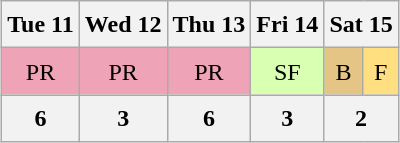<table class="wikitable" style="margin:0.5em auto; line-height:1.5em;">
<tr>
<th>Tue 11</th>
<th>Wed 12</th>
<th>Thu 13</th>
<th>Fri 14</th>
<th colspan="2">Sat 15</th>
</tr>
<tr align=center>
<td style="background-color:#EFA3B7;">PR</td>
<td style="background-color:#EFA3B7;">PR</td>
<td style="background-color:#EFA3B7;">PR</td>
<td style="background-color:#D9FFB2;">SF</td>
<td style="background-color:#E5C585;">B</td>
<td style="background-color:#FFDF80;">F</td>
</tr>
<tr>
<th>6 </th>
<th>3 </th>
<th>6 </th>
<th>3 </th>
<th colspan="2">2 </th>
</tr>
</table>
